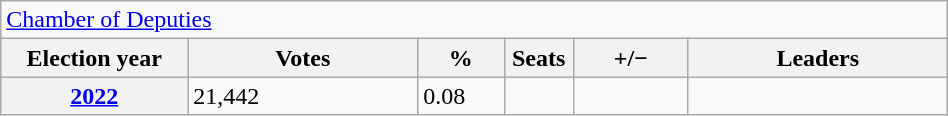<table class=wikitable style="width:50%; border:1px #AAAAFF solid">
<tr>
<td colspan=6><a href='#'>Chamber of Deputies</a></td>
</tr>
<tr>
<th width=13%>Election year</th>
<th width=16%>Votes</th>
<th width=6%>%</th>
<th width=1%>Seats</th>
<th width=8%>+/−</th>
<th width=18%>Leaders</th>
</tr>
<tr>
<th><a href='#'>2022</a></th>
<td>21,442</td>
<td>0.08</td>
<td></td>
<td></td>
<td></td>
</tr>
</table>
